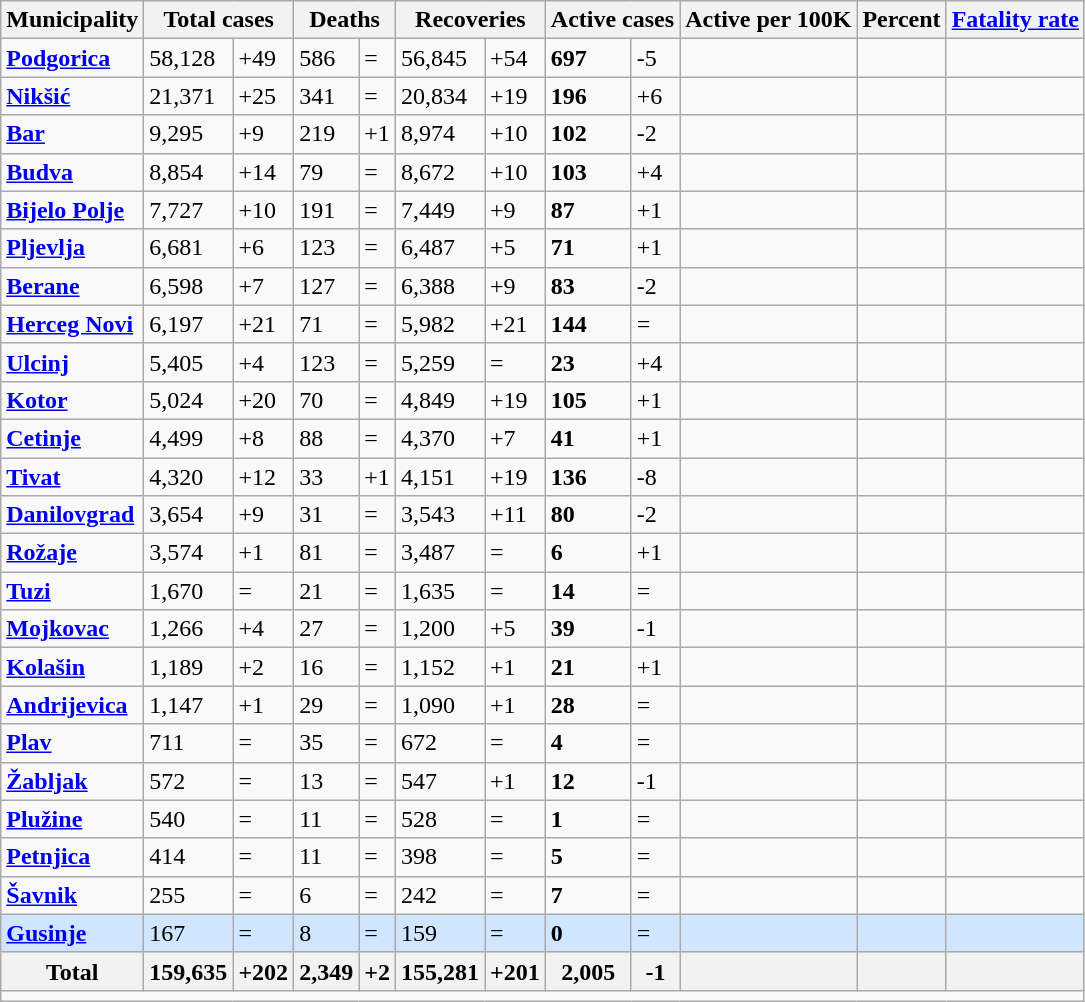<table class="wikitable sortable">
<tr>
<th>Municipality</th>
<th colspan="2">Total cases</th>
<th colspan="2">Deaths</th>
<th colspan="2">Recoveries</th>
<th colspan="2">Active cases</th>
<th>Active per 100K</th>
<th>Percent</th>
<th><a href='#'>Fatality rate</a></th>
</tr>
<tr>
<td><strong><a href='#'>Podgorica</a></strong></td>
<td>58,128</td>
<td>+49</td>
<td>586</td>
<td>=</td>
<td>56,845</td>
<td>+54</td>
<td><strong>697</strong></td>
<td>-5</td>
<td></td>
<td></td>
<td></td>
</tr>
<tr>
<td><strong><a href='#'>Nikšić</a></strong></td>
<td>21,371</td>
<td>+25</td>
<td>341</td>
<td>=</td>
<td>20,834</td>
<td>+19</td>
<td><strong>196</strong></td>
<td>+6</td>
<td></td>
<td></td>
<td></td>
</tr>
<tr>
<td><strong><a href='#'>Bar</a></strong></td>
<td>9,295</td>
<td>+9</td>
<td>219</td>
<td>+1</td>
<td>8,974</td>
<td>+10</td>
<td><strong>102</strong></td>
<td>-2</td>
<td></td>
<td></td>
<td></td>
</tr>
<tr>
<td><strong><a href='#'>Budva</a></strong></td>
<td>8,854</td>
<td>+14</td>
<td>79</td>
<td>=</td>
<td>8,672</td>
<td>+10</td>
<td><strong>103</strong></td>
<td>+4</td>
<td></td>
<td></td>
<td></td>
</tr>
<tr>
<td><strong><a href='#'>Bijelo Polje</a></strong></td>
<td>7,727</td>
<td>+10</td>
<td>191</td>
<td>=</td>
<td>7,449</td>
<td>+9</td>
<td><strong>87</strong></td>
<td>+1</td>
<td></td>
<td></td>
<td></td>
</tr>
<tr>
<td><strong><a href='#'>Pljevlja</a></strong></td>
<td>6,681</td>
<td>+6</td>
<td>123</td>
<td>=</td>
<td>6,487</td>
<td>+5</td>
<td><strong>71</strong></td>
<td>+1</td>
<td></td>
<td></td>
<td></td>
</tr>
<tr>
<td><strong><a href='#'>Berane</a></strong></td>
<td>6,598</td>
<td>+7</td>
<td>127</td>
<td>=</td>
<td>6,388</td>
<td>+9</td>
<td><strong>83</strong></td>
<td>-2</td>
<td></td>
<td></td>
<td></td>
</tr>
<tr>
<td><strong><a href='#'>Herceg Novi</a></strong></td>
<td>6,197</td>
<td>+21</td>
<td>71</td>
<td>=</td>
<td>5,982</td>
<td>+21</td>
<td><strong>144</strong></td>
<td>=</td>
<td></td>
<td></td>
<td></td>
</tr>
<tr>
<td><strong><a href='#'>Ulcinj</a></strong></td>
<td>5,405</td>
<td>+4</td>
<td>123</td>
<td>=</td>
<td>5,259</td>
<td>=</td>
<td><strong>23</strong></td>
<td>+4</td>
<td></td>
<td></td>
<td></td>
</tr>
<tr>
<td><strong><a href='#'>Kotor</a></strong></td>
<td>5,024</td>
<td>+20</td>
<td>70</td>
<td>=</td>
<td>4,849</td>
<td>+19</td>
<td><strong>105</strong></td>
<td>+1</td>
<td></td>
<td></td>
<td></td>
</tr>
<tr>
<td><strong><a href='#'>Cetinje</a></strong></td>
<td>4,499</td>
<td>+8</td>
<td>88</td>
<td>=</td>
<td>4,370</td>
<td>+7</td>
<td><strong>41</strong></td>
<td>+1</td>
<td></td>
<td></td>
<td></td>
</tr>
<tr>
<td><strong><a href='#'>Tivat</a></strong></td>
<td>4,320</td>
<td>+12</td>
<td>33</td>
<td>+1</td>
<td>4,151</td>
<td>+19</td>
<td><strong>136</strong></td>
<td>-8</td>
<td></td>
<td></td>
<td></td>
</tr>
<tr>
<td><strong><a href='#'>Danilovgrad</a></strong></td>
<td>3,654</td>
<td>+9</td>
<td>31</td>
<td>=</td>
<td>3,543</td>
<td>+11</td>
<td><strong>80</strong></td>
<td>-2</td>
<td></td>
<td></td>
<td></td>
</tr>
<tr>
<td><strong><a href='#'>Rožaje</a></strong></td>
<td>3,574</td>
<td>+1</td>
<td>81</td>
<td>=</td>
<td>3,487</td>
<td>=</td>
<td><strong>6</strong></td>
<td>+1</td>
<td></td>
<td></td>
<td></td>
</tr>
<tr>
<td><strong><a href='#'>Tuzi</a></strong></td>
<td>1,670</td>
<td>=</td>
<td>21</td>
<td>=</td>
<td>1,635</td>
<td>=</td>
<td><strong>14</strong></td>
<td>=</td>
<td></td>
<td></td>
<td></td>
</tr>
<tr>
<td><strong><a href='#'>Mojkovac</a></strong></td>
<td>1,266</td>
<td>+4</td>
<td>27</td>
<td>=</td>
<td>1,200</td>
<td>+5</td>
<td><strong>39</strong></td>
<td>-1</td>
<td></td>
<td></td>
<td></td>
</tr>
<tr>
<td><strong><a href='#'>Kolašin</a></strong></td>
<td>1,189</td>
<td>+2</td>
<td>16</td>
<td>=</td>
<td>1,152</td>
<td>+1</td>
<td><strong>21</strong></td>
<td>+1</td>
<td></td>
<td></td>
<td></td>
</tr>
<tr>
<td><strong><a href='#'>Andrijevica</a></strong></td>
<td>1,147</td>
<td>+1</td>
<td>29</td>
<td>=</td>
<td>1,090</td>
<td>+1</td>
<td><strong>28</strong></td>
<td>=</td>
<td></td>
<td></td>
<td></td>
</tr>
<tr>
<td><strong><a href='#'>Plav</a></strong></td>
<td>711</td>
<td>=</td>
<td>35</td>
<td>=</td>
<td>672</td>
<td>=</td>
<td><strong>4</strong></td>
<td>=</td>
<td></td>
<td></td>
<td></td>
</tr>
<tr>
<td><strong><a href='#'>Žabljak</a></strong></td>
<td>572</td>
<td>=</td>
<td>13</td>
<td>=</td>
<td>547</td>
<td>+1</td>
<td><strong>12</strong></td>
<td>-1</td>
<td></td>
<td></td>
<td></td>
</tr>
<tr>
<td><strong><a href='#'>Plužine</a></strong></td>
<td>540</td>
<td>=</td>
<td>11</td>
<td>=</td>
<td>528</td>
<td>=</td>
<td><strong>1</strong></td>
<td>=</td>
<td></td>
<td></td>
<td></td>
</tr>
<tr>
<td><strong><a href='#'>Petnjica</a></strong></td>
<td>414</td>
<td>=</td>
<td>11</td>
<td>=</td>
<td>398</td>
<td>=</td>
<td><strong>5</strong></td>
<td>=</td>
<td></td>
<td></td>
<td></td>
</tr>
<tr>
<td><strong><a href='#'>Šavnik</a></strong></td>
<td>255</td>
<td>=</td>
<td>6</td>
<td>=</td>
<td>242</td>
<td>=</td>
<td><strong>7</strong></td>
<td>=</td>
<td></td>
<td></td>
<td></td>
</tr>
<tr bgcolor="#D0E6FF">
<td><strong><a href='#'>Gusinje</a></strong></td>
<td>167</td>
<td>=</td>
<td>8</td>
<td>=</td>
<td>159</td>
<td>=</td>
<td><strong>0</strong></td>
<td>=</td>
<td></td>
<td></td>
<td></td>
</tr>
<tr>
<th align="left">Total</th>
<th>159,635</th>
<th>+202</th>
<th align="left">2,349</th>
<th>+2</th>
<th align="left">155,281</th>
<th>+201</th>
<th align="left">2,005</th>
<th>-1</th>
<th></th>
<th></th>
<th></th>
</tr>
<tr>
<td colspan="12"></td>
</tr>
</table>
